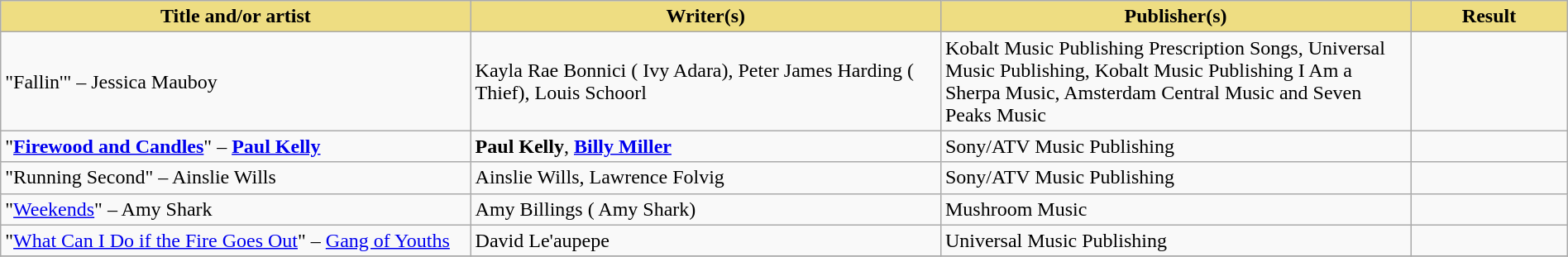<table class="wikitable" width=100%>
<tr>
<th style="width:30%;background:#EEDD82;">Title and/or artist</th>
<th style="width:30%;background:#EEDD82;">Writer(s)</th>
<th style="width:30%;background:#EEDD82;">Publisher(s)</th>
<th style="width:10%;background:#EEDD82;">Result</th>
</tr>
<tr>
<td>"Fallin'" – Jessica Mauboy</td>
<td>Kayla Rae Bonnici ( Ivy Adara), Peter James Harding ( Thief), Louis Schoorl</td>
<td>Kobalt Music Publishing  Prescription Songs, Universal Music Publishing, Kobalt Music Publishing  I Am a Sherpa Music, Amsterdam Central Music and Seven Peaks Music</td>
<td></td>
</tr>
<tr>
<td>"<strong><a href='#'>Firewood and Candles</a></strong>" – <strong><a href='#'>Paul Kelly</a></strong></td>
<td><strong>Paul Kelly</strong>, <strong><a href='#'>Billy Miller</a></strong></td>
<td>Sony/ATV Music Publishing</td>
<td></td>
</tr>
<tr>
<td>"Running Second" – Ainslie Wills</td>
<td>Ainslie Wills, Lawrence Folvig</td>
<td>Sony/ATV Music Publishing</td>
<td></td>
</tr>
<tr>
<td>"<a href='#'>Weekends</a>" – Amy Shark</td>
<td>Amy Billings ( Amy Shark)</td>
<td>Mushroom Music</td>
<td></td>
</tr>
<tr>
<td>"<a href='#'>What Can I Do if the Fire Goes Out</a>" – <a href='#'>Gang of Youths</a></td>
<td>David Le'aupepe</td>
<td>Universal Music Publishing</td>
<td></td>
</tr>
<tr>
</tr>
</table>
